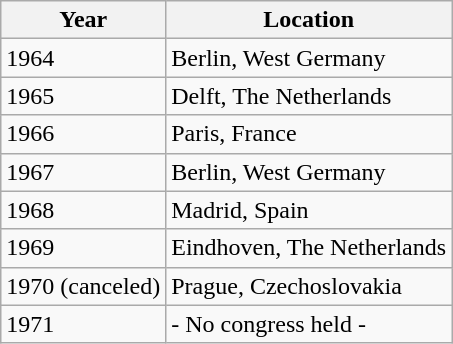<table class="wikitable">
<tr>
<th>Year</th>
<th>Location</th>
</tr>
<tr>
<td>1964</td>
<td>Berlin, West Germany</td>
</tr>
<tr>
<td>1965</td>
<td>Delft, The Netherlands</td>
</tr>
<tr>
<td>1966</td>
<td>Paris, France</td>
</tr>
<tr>
<td>1967</td>
<td>Berlin, West Germany</td>
</tr>
<tr>
<td>1968</td>
<td>Madrid, Spain</td>
</tr>
<tr>
<td>1969</td>
<td>Eindhoven, The Netherlands</td>
</tr>
<tr>
<td>1970 (canceled)</td>
<td>Prague, Czechoslovakia</td>
</tr>
<tr>
<td>1971</td>
<td>- No congress held -</td>
</tr>
</table>
